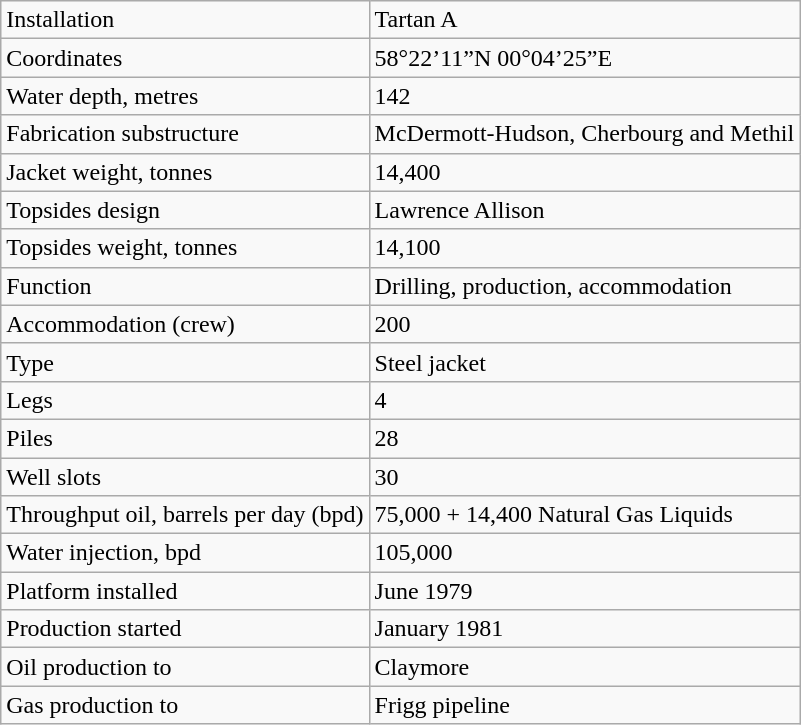<table class="wikitable">
<tr>
<td>Installation</td>
<td>Tartan A</td>
</tr>
<tr>
<td>Coordinates</td>
<td>58°22’11”N 00°04’25”E</td>
</tr>
<tr>
<td>Water depth, metres</td>
<td>142</td>
</tr>
<tr>
<td>Fabrication substructure</td>
<td>McDermott-Hudson, Cherbourg and  Methil</td>
</tr>
<tr>
<td>Jacket weight, tonnes</td>
<td>14,400</td>
</tr>
<tr>
<td>Topsides design</td>
<td>Lawrence Allison</td>
</tr>
<tr>
<td>Topsides weight, tonnes</td>
<td>14,100</td>
</tr>
<tr>
<td>Function</td>
<td>Drilling, production, accommodation</td>
</tr>
<tr>
<td>Accommodation (crew)</td>
<td>200</td>
</tr>
<tr>
<td>Type</td>
<td>Steel jacket</td>
</tr>
<tr>
<td>Legs</td>
<td>4</td>
</tr>
<tr>
<td>Piles</td>
<td>28</td>
</tr>
<tr>
<td>Well slots</td>
<td>30</td>
</tr>
<tr>
<td>Throughput oil, barrels per day  (bpd)</td>
<td>75,000 + 14,400 Natural Gas Liquids</td>
</tr>
<tr>
<td>Water injection, bpd</td>
<td>105,000</td>
</tr>
<tr>
<td>Platform installed</td>
<td>June 1979</td>
</tr>
<tr>
<td>Production started</td>
<td>January 1981</td>
</tr>
<tr>
<td>Oil production to</td>
<td>Claymore</td>
</tr>
<tr>
<td>Gas production to</td>
<td>Frigg pipeline</td>
</tr>
</table>
